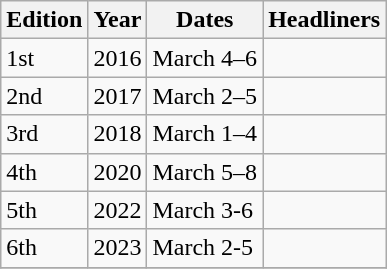<table class="wikitable sortable">
<tr>
<th>Edition</th>
<th>Year</th>
<th>Dates</th>
<th class="unsortable">Headliners</th>
</tr>
<tr>
<td>1st</td>
<td>2016</td>
<td>March 4–6</td>
<td></td>
</tr>
<tr>
<td>2nd</td>
<td>2017</td>
<td>March 2–5</td>
<td></td>
</tr>
<tr>
<td>3rd</td>
<td>2018</td>
<td>March 1–4</td>
<td></td>
</tr>
<tr>
<td>4th</td>
<td>2020</td>
<td>March 5–8</td>
<td></td>
</tr>
<tr>
<td>5th</td>
<td>2022</td>
<td>March 3-6</td>
<td></td>
</tr>
<tr>
<td>6th</td>
<td>2023</td>
<td>March 2-5</td>
<td></td>
</tr>
<tr>
</tr>
</table>
